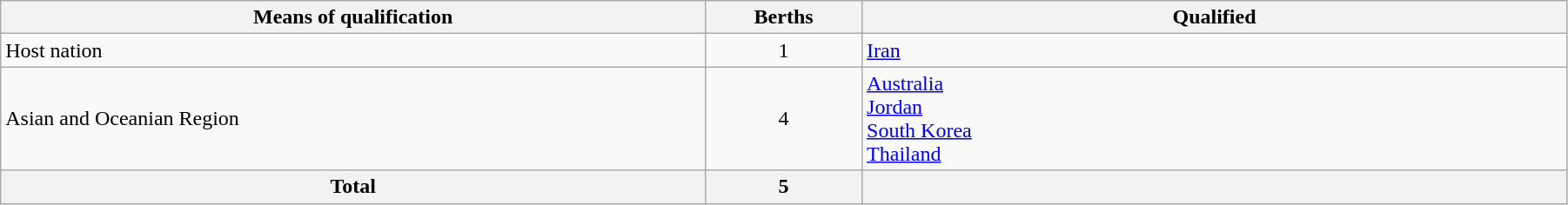<table class="wikitable" style="width:95%;">
<tr>
<th width=45%>Means of qualification</th>
<th width=10%>Berths</th>
<th width=45%>Qualified</th>
</tr>
<tr>
<td>Host nation</td>
<td align=center>1</td>
<td> <a href='#'>Iran</a></td>
</tr>
<tr>
<td>Asian and Oceanian Region</td>
<td align=center>4</td>
<td> <a href='#'>Australia</a><br> <a href='#'>Jordan</a><br> <a href='#'>South Korea</a><br> <a href='#'>Thailand</a></td>
</tr>
<tr>
<th>Total</th>
<th>5</th>
<th></th>
</tr>
</table>
